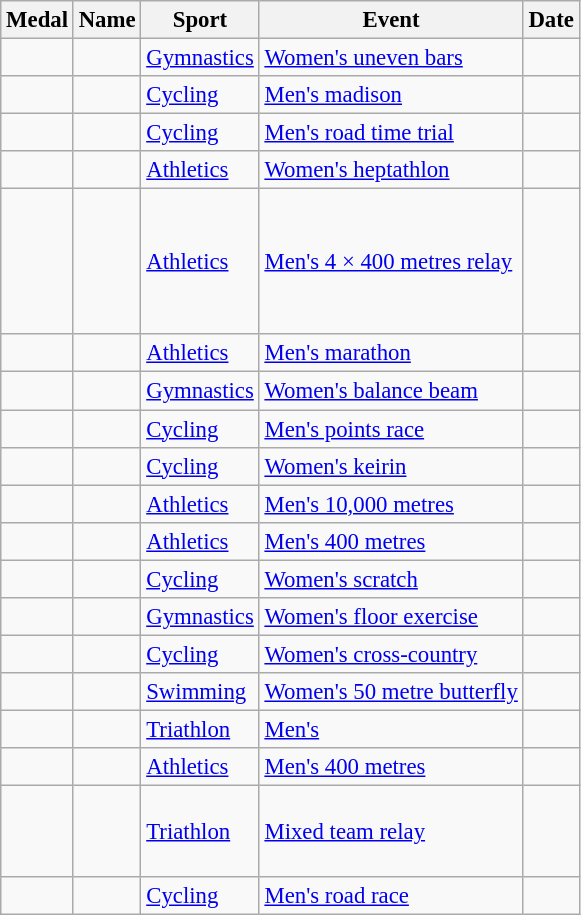<table class="wikitable sortable"  style="font-size:95%">
<tr>
<th>Medal</th>
<th>Name</th>
<th>Sport</th>
<th>Event</th>
<th>Date</th>
</tr>
<tr>
<td></td>
<td></td>
<td><a href='#'>Gymnastics</a></td>
<td><a href='#'>Women's uneven bars</a></td>
<td></td>
</tr>
<tr>
<td></td>
<td><br></td>
<td><a href='#'>Cycling</a></td>
<td><a href='#'>Men's madison</a></td>
<td></td>
</tr>
<tr>
<td></td>
<td></td>
<td><a href='#'>Cycling</a></td>
<td><a href='#'>Men's road time trial</a></td>
<td></td>
</tr>
<tr>
<td></td>
<td></td>
<td><a href='#'>Athletics</a></td>
<td><a href='#'>Women's heptathlon</a></td>
<td></td>
</tr>
<tr>
<td></td>
<td><br><br><br><br><br></td>
<td><a href='#'>Athletics</a></td>
<td><a href='#'>Men's 4 × 400 metres relay</a></td>
<td></td>
</tr>
<tr>
<td></td>
<td></td>
<td><a href='#'>Athletics</a></td>
<td><a href='#'>Men's marathon</a></td>
<td></td>
</tr>
<tr>
<td></td>
<td></td>
<td><a href='#'>Gymnastics</a></td>
<td><a href='#'>Women's balance beam</a></td>
<td></td>
</tr>
<tr>
<td></td>
<td></td>
<td><a href='#'>Cycling</a></td>
<td><a href='#'>Men's points race</a></td>
<td></td>
</tr>
<tr>
<td></td>
<td></td>
<td><a href='#'>Cycling</a></td>
<td><a href='#'>Women's keirin</a></td>
<td></td>
</tr>
<tr>
<td></td>
<td></td>
<td><a href='#'>Athletics</a></td>
<td><a href='#'>Men's 10,000 metres</a></td>
<td></td>
</tr>
<tr>
<td></td>
<td></td>
<td><a href='#'>Athletics</a></td>
<td><a href='#'>Men's 400 metres</a></td>
<td></td>
</tr>
<tr>
<td></td>
<td></td>
<td><a href='#'>Cycling</a></td>
<td><a href='#'>Women's scratch</a></td>
<td></td>
</tr>
<tr>
<td></td>
<td></td>
<td><a href='#'>Gymnastics</a></td>
<td><a href='#'>Women's floor exercise</a></td>
<td></td>
</tr>
<tr>
<td></td>
<td></td>
<td><a href='#'>Cycling</a></td>
<td><a href='#'>Women's cross-country</a></td>
<td></td>
</tr>
<tr>
<td></td>
<td></td>
<td><a href='#'>Swimming</a></td>
<td><a href='#'>Women's 50 metre butterfly</a></td>
<td></td>
</tr>
<tr>
<td></td>
<td></td>
<td><a href='#'>Triathlon</a></td>
<td><a href='#'>Men's</a></td>
<td></td>
</tr>
<tr>
<td></td>
<td></td>
<td><a href='#'>Athletics</a></td>
<td><a href='#'>Men's 400 metres</a></td>
<td></td>
</tr>
<tr>
<td></td>
<td><br><br><br></td>
<td><a href='#'>Triathlon</a></td>
<td><a href='#'>Mixed team relay</a></td>
<td></td>
</tr>
<tr>
<td></td>
<td></td>
<td><a href='#'>Cycling</a></td>
<td><a href='#'>Men's road race</a></td>
<td></td>
</tr>
</table>
